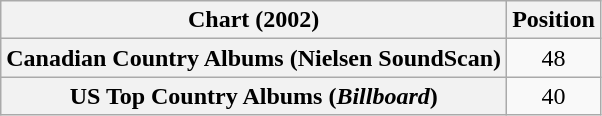<table class="wikitable plainrowheaders" style="text-align:center">
<tr>
<th scope="col">Chart (2002)</th>
<th scope="col">Position</th>
</tr>
<tr>
<th scope="row">Canadian Country Albums (Nielsen SoundScan)</th>
<td>48</td>
</tr>
<tr>
<th scope="row">US Top Country Albums (<em>Billboard</em>)</th>
<td>40</td>
</tr>
</table>
